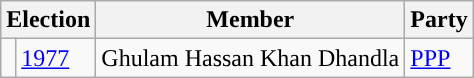<table class="wikitable">
<tr>
<th colspan="2">Election</th>
<th>Member</th>
<th>Party</th>
</tr>
<tr>
<td style="background-color: "></td>
<td><a href='#'>1977</a></td>
<td>Ghulam Hassan Khan Dhandla</td>
<td><a href='#'>PPP</a></td>
</tr>
</table>
